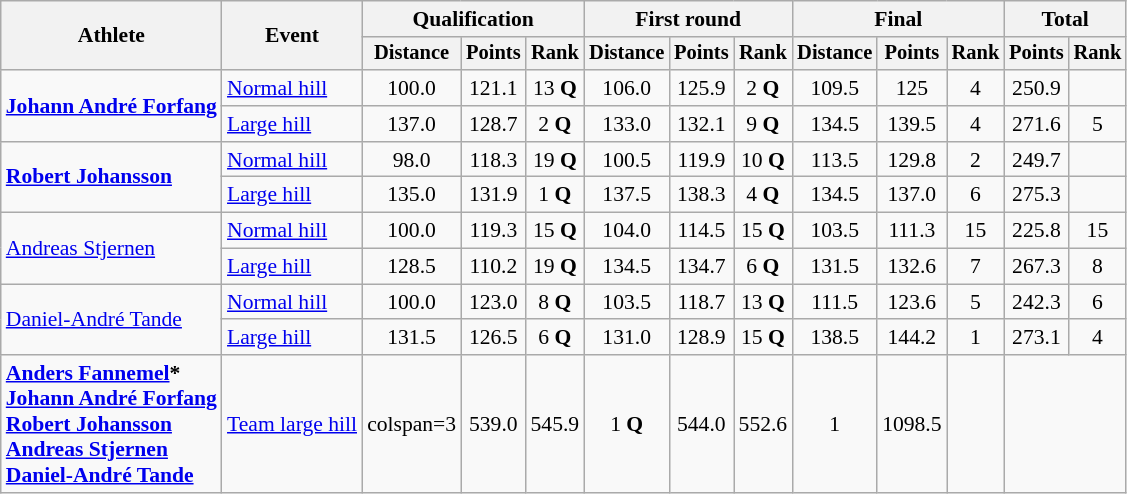<table class="wikitable" style="font-size:90%">
<tr>
<th rowspan=2>Athlete</th>
<th rowspan=2>Event</th>
<th colspan=3>Qualification</th>
<th colspan=3>First round</th>
<th colspan=3>Final</th>
<th colspan=2>Total</th>
</tr>
<tr style="font-size:95%">
<th>Distance</th>
<th>Points</th>
<th>Rank</th>
<th>Distance</th>
<th>Points</th>
<th>Rank</th>
<th>Distance</th>
<th>Points</th>
<th>Rank</th>
<th>Points</th>
<th>Rank</th>
</tr>
<tr align=center>
<td align=left rowspan=2><strong><a href='#'>Johann André Forfang</a></strong></td>
<td align=left><a href='#'>Normal hill</a></td>
<td>100.0</td>
<td>121.1</td>
<td>13 <strong>Q</strong></td>
<td>106.0</td>
<td>125.9</td>
<td>2 <strong>Q</strong></td>
<td>109.5</td>
<td>125</td>
<td>4</td>
<td>250.9</td>
<td></td>
</tr>
<tr align=center>
<td align=left><a href='#'>Large hill</a></td>
<td>137.0</td>
<td>128.7</td>
<td>2 <strong>Q</strong></td>
<td>133.0</td>
<td>132.1</td>
<td>9 <strong>Q</strong></td>
<td>134.5</td>
<td>139.5</td>
<td>4</td>
<td>271.6</td>
<td>5</td>
</tr>
<tr align=center>
<td align=left rowspan=2><strong><a href='#'>Robert Johansson</a></strong></td>
<td align=left><a href='#'>Normal hill</a></td>
<td>98.0</td>
<td>118.3</td>
<td>19 <strong>Q</strong></td>
<td>100.5</td>
<td>119.9</td>
<td>10 <strong>Q</strong></td>
<td>113.5</td>
<td>129.8</td>
<td>2</td>
<td>249.7</td>
<td></td>
</tr>
<tr align=center>
<td align=left><a href='#'>Large hill</a></td>
<td>135.0</td>
<td>131.9</td>
<td>1 <strong>Q</strong></td>
<td>137.5</td>
<td>138.3</td>
<td>4 <strong>Q</strong></td>
<td>134.5</td>
<td>137.0</td>
<td>6</td>
<td>275.3</td>
<td></td>
</tr>
<tr align=center>
<td align=left rowspan=2><a href='#'>Andreas Stjernen</a></td>
<td align=left><a href='#'>Normal hill</a></td>
<td>100.0</td>
<td>119.3</td>
<td>15 <strong>Q</strong></td>
<td>104.0</td>
<td>114.5</td>
<td>15 <strong>Q</strong></td>
<td>103.5</td>
<td>111.3</td>
<td>15</td>
<td>225.8</td>
<td>15</td>
</tr>
<tr align=center>
<td align=left><a href='#'>Large hill</a></td>
<td>128.5</td>
<td>110.2</td>
<td>19 <strong>Q</strong></td>
<td>134.5</td>
<td>134.7</td>
<td>6 <strong>Q</strong></td>
<td>131.5</td>
<td>132.6</td>
<td>7</td>
<td>267.3</td>
<td>8</td>
</tr>
<tr align=center>
<td align=left rowspan=2><a href='#'>Daniel-André Tande</a></td>
<td align=left><a href='#'>Normal hill</a></td>
<td>100.0</td>
<td>123.0</td>
<td>8 <strong>Q</strong></td>
<td>103.5</td>
<td>118.7</td>
<td>13 <strong>Q</strong></td>
<td>111.5</td>
<td>123.6</td>
<td>5</td>
<td>242.3</td>
<td>6</td>
</tr>
<tr align=center>
<td align=left><a href='#'>Large hill</a></td>
<td>131.5</td>
<td>126.5</td>
<td>6 <strong>Q</strong></td>
<td>131.0</td>
<td>128.9</td>
<td>15 <strong>Q</strong></td>
<td>138.5</td>
<td>144.2</td>
<td>1</td>
<td>273.1</td>
<td>4</td>
</tr>
<tr align=center>
<td align=left><strong><a href='#'>Anders Fannemel</a>*<br><a href='#'>Johann André Forfang</a><br><a href='#'>Robert Johansson</a><br><a href='#'>Andreas Stjernen</a><br><a href='#'>Daniel-André Tande</a></strong></td>
<td align=left><a href='#'>Team large hill</a></td>
<td>colspan=3 </td>
<td>539.0</td>
<td>545.9</td>
<td>1 <strong>Q</strong></td>
<td>544.0</td>
<td>552.6</td>
<td>1</td>
<td>1098.5</td>
<td></td>
</tr>
</table>
